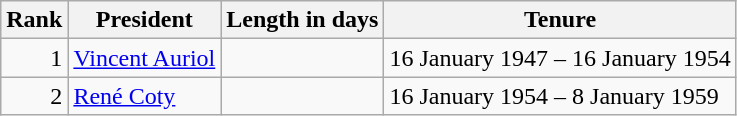<table class="wikitable sortable">
<tr>
<th>Rank</th>
<th>President</th>
<th>Length in days</th>
<th>Tenure</th>
</tr>
<tr>
<td align=right>1</td>
<td><a href='#'>Vincent Auriol</a></td>
<td></td>
<td>16 January 1947 – 16 January 1954</td>
</tr>
<tr>
<td align=right>2</td>
<td><a href='#'>René Coty</a></td>
<td></td>
<td>16 January 1954 – 8 January 1959</td>
</tr>
</table>
